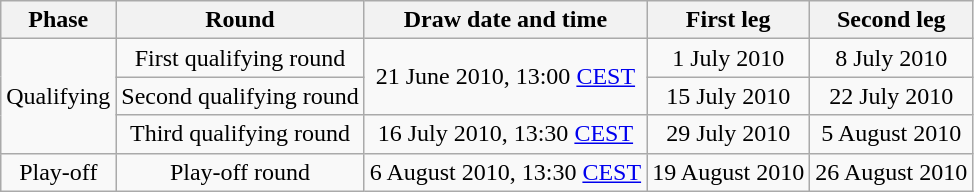<table class="wikitable" style="text-align:center">
<tr>
<th>Phase</th>
<th>Round</th>
<th>Draw date and time</th>
<th>First leg</th>
<th>Second leg</th>
</tr>
<tr>
<td rowspan=3>Qualifying</td>
<td>First qualifying round</td>
<td rowspan=2>21 June 2010, 13:00 <a href='#'>CEST</a></td>
<td>1 July 2010</td>
<td>8 July 2010</td>
</tr>
<tr>
<td>Second qualifying round</td>
<td>15 July 2010</td>
<td>22 July 2010</td>
</tr>
<tr>
<td>Third qualifying round</td>
<td>16 July 2010, 13:30 <a href='#'>CEST</a></td>
<td>29 July 2010</td>
<td>5 August 2010</td>
</tr>
<tr>
<td>Play-off</td>
<td>Play-off round</td>
<td>6 August 2010, 13:30 <a href='#'>CEST</a></td>
<td>19 August 2010</td>
<td>26 August 2010</td>
</tr>
</table>
